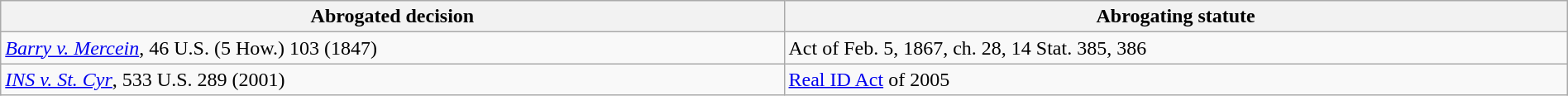<table class="wikitable" style="width:100%; margin:auto;">
<tr>
<th style="width:50%;">Abrogated decision</th>
<th style="width:50%;">Abrogating statute</th>
</tr>
<tr>
<td><em><a href='#'>Barry v. Mercein</a></em>, 46 U.S. (5 How.) 103 (1847)</td>
<td>Act of Feb. 5, 1867, ch. 28, 14 Stat. 385, 386</td>
</tr>
<tr>
<td><em><a href='#'>INS v. St. Cyr</a></em>, 533 U.S. 289 (2001)</td>
<td><a href='#'>Real ID Act</a> of 2005</td>
</tr>
</table>
